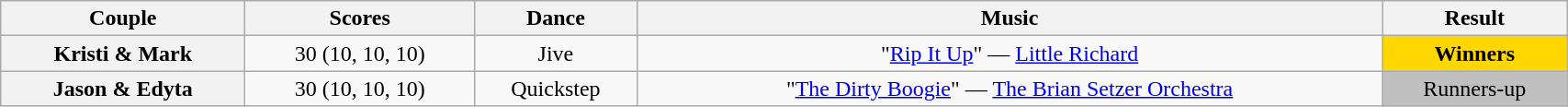<table class="wikitable sortable" style="text-align:center; width:90%">
<tr>
<th scope="col">Couple</th>
<th scope="col">Scores</th>
<th scope="col" class="unsortable">Dance</th>
<th scope="col" class="unsortable">Music</th>
<th scope="col" class="unsortable">Result</th>
</tr>
<tr>
<th scope="row">Kristi & Mark</th>
<td>30 (10, 10, 10)</td>
<td>Jive</td>
<td>"<a href='#'>Rip It Up</a>" — <a href='#'>Little Richard</a></td>
<td bgcolor=gold><strong>Winners</strong></td>
</tr>
<tr>
<th scope="row">Jason & Edyta</th>
<td>30 (10, 10, 10)</td>
<td>Quickstep</td>
<td>"<a href='#'>The Dirty Boogie</a>" — <a href='#'>The Brian Setzer Orchestra</a></td>
<td bgcolor=silver>Runners-up</td>
</tr>
</table>
